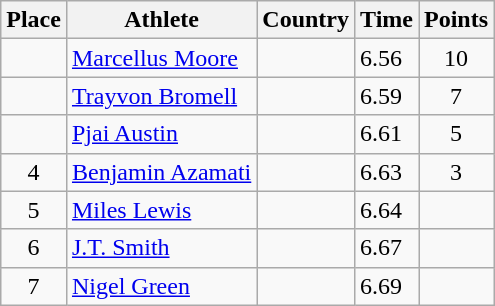<table class="wikitable">
<tr>
<th>Place</th>
<th>Athlete</th>
<th>Country</th>
<th>Time</th>
<th>Points</th>
</tr>
<tr>
<td align=center></td>
<td><a href='#'>Marcellus Moore</a></td>
<td></td>
<td>6.56</td>
<td align=center>10</td>
</tr>
<tr>
<td align=center></td>
<td><a href='#'>Trayvon Bromell</a></td>
<td></td>
<td>6.59</td>
<td align=center>7</td>
</tr>
<tr>
<td align=center></td>
<td><a href='#'>Pjai Austin</a></td>
<td></td>
<td>6.61</td>
<td align=center>5</td>
</tr>
<tr>
<td align=center>4</td>
<td><a href='#'>Benjamin Azamati</a></td>
<td></td>
<td>6.63</td>
<td align=center>3</td>
</tr>
<tr>
<td align=center>5</td>
<td><a href='#'>Miles Lewis</a></td>
<td></td>
<td>6.64</td>
<td align=center></td>
</tr>
<tr>
<td align=center>6</td>
<td><a href='#'>J.T. Smith</a></td>
<td></td>
<td>6.67</td>
<td align=center></td>
</tr>
<tr>
<td align=center>7</td>
<td><a href='#'>Nigel Green</a></td>
<td></td>
<td>6.69</td>
<td align=center></td>
</tr>
</table>
